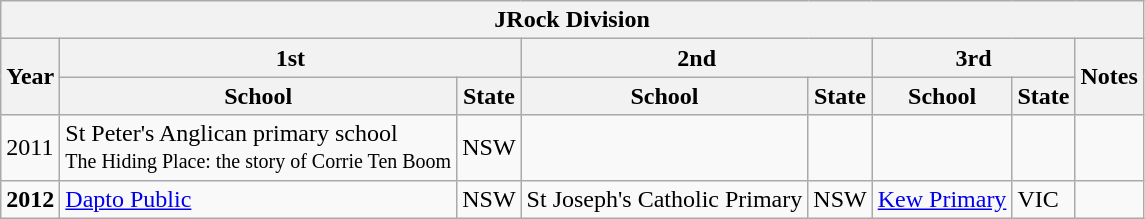<table class="wikitable sortable">
<tr>
<th colspan=8>JRock Division</th>
</tr>
<tr>
<th rowspan=2>Year</th>
<th colspan=2>1st</th>
<th colspan=2>2nd</th>
<th colspan=2>3rd</th>
<th rowspan=2>Notes</th>
</tr>
<tr>
<th>School</th>
<th>State</th>
<th>School</th>
<th>State</th>
<th>School</th>
<th>State</th>
</tr>
<tr>
<td>2011</td>
<td>St Peter's Anglican primary school<br><small>The Hiding Place: the story of Corrie Ten Boom</small></td>
<td>NSW</td>
<td></td>
<td></td>
<td></td>
<td></td>
<td></td>
</tr>
<tr>
<td><strong>2012</strong></td>
<td><a href='#'>Dapto Public</a></td>
<td>NSW</td>
<td>St Joseph's Catholic Primary</td>
<td>NSW</td>
<td><a href='#'>Kew Primary</a></td>
<td>VIC</td>
<td></td>
</tr>
</table>
